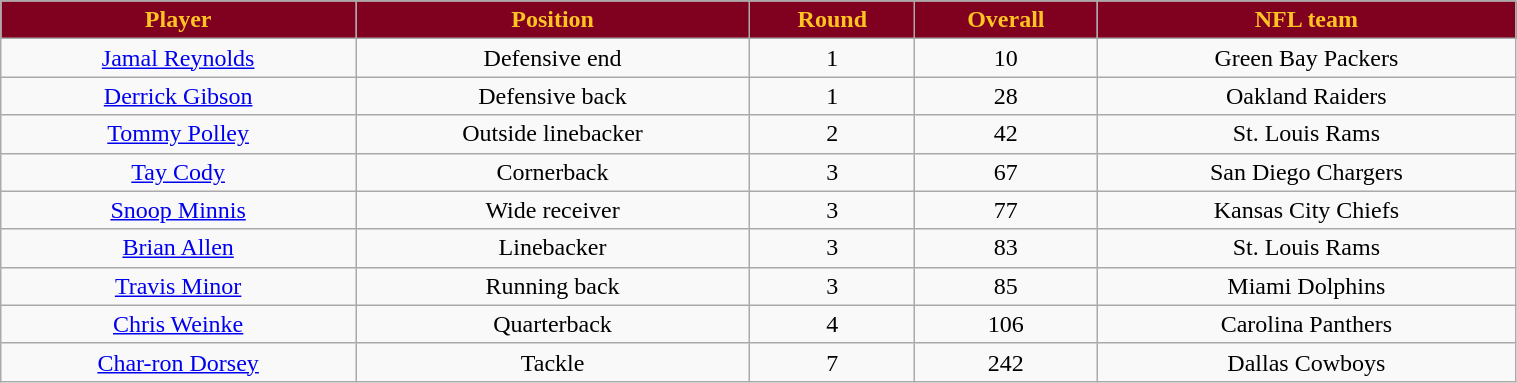<table class="wikitable" style="width:80%;">
<tr style="text-align:center; background:#800020; color:#ffc322;">
<td><strong>Player</strong></td>
<td><strong>Position</strong></td>
<td><strong>Round</strong></td>
<td><strong>Overall</strong></td>
<td><strong>NFL team</strong></td>
</tr>
<tr style="text-align:center;" bgcolor="">
<td><a href='#'>Jamal Reynolds</a></td>
<td>Defensive end</td>
<td>1</td>
<td>10</td>
<td>Green Bay Packers</td>
</tr>
<tr style="text-align:center;" bgcolor="">
<td><a href='#'>Derrick Gibson</a></td>
<td>Defensive back</td>
<td>1</td>
<td>28</td>
<td>Oakland Raiders</td>
</tr>
<tr style="text-align:center;" bgcolor="">
<td><a href='#'>Tommy Polley</a></td>
<td>Outside linebacker</td>
<td>2</td>
<td>42</td>
<td>St. Louis Rams</td>
</tr>
<tr style="text-align:center;" bgcolor="">
<td><a href='#'>Tay Cody</a></td>
<td>Cornerback</td>
<td>3</td>
<td>67</td>
<td>San Diego Chargers</td>
</tr>
<tr style="text-align:center;" bgcolor="">
<td><a href='#'>Snoop Minnis</a></td>
<td>Wide receiver</td>
<td>3</td>
<td>77</td>
<td>Kansas City Chiefs</td>
</tr>
<tr style="text-align:center;" bgcolor="">
<td><a href='#'>Brian Allen</a></td>
<td>Linebacker</td>
<td>3</td>
<td>83</td>
<td>St. Louis Rams</td>
</tr>
<tr style="text-align:center;" bgcolor="">
<td><a href='#'>Travis Minor</a></td>
<td>Running back</td>
<td>3</td>
<td>85</td>
<td>Miami Dolphins</td>
</tr>
<tr style="text-align:center;" bgcolor="">
<td><a href='#'>Chris Weinke</a></td>
<td>Quarterback</td>
<td>4</td>
<td>106</td>
<td>Carolina Panthers</td>
</tr>
<tr style="text-align:center;" bgcolor="">
<td><a href='#'>Char-ron Dorsey</a></td>
<td>Tackle</td>
<td>7</td>
<td>242</td>
<td>Dallas Cowboys</td>
</tr>
</table>
